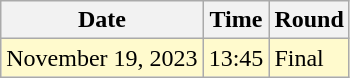<table class="wikitable">
<tr>
<th>Date</th>
<th>Time</th>
<th>Round</th>
</tr>
<tr style=background:lemonchiffon>
<td>November 19, 2023</td>
<td>13:45</td>
<td>Final</td>
</tr>
</table>
